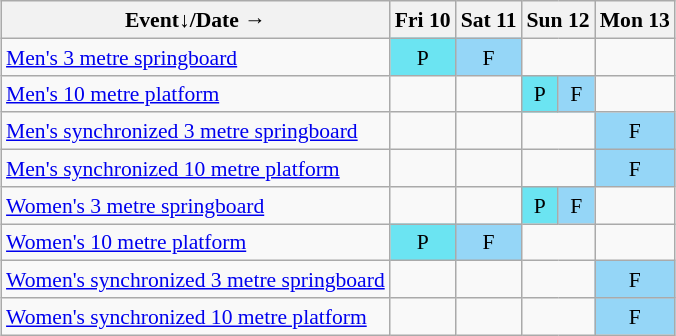<table class="wikitable" style="margin:0.5em auto; font-size:90%; line-height:1.25em;">
<tr style="text-align:center;">
<th>Event↓/Date →</th>
<th>Fri 10</th>
<th>Sat 11</th>
<th colspan="2">Sun 12</th>
<th>Mon 13</th>
</tr>
<tr style="text-align:center;">
<td style="text-align:left;"><a href='#'>Men's 3 metre springboard</a></td>
<td style="background-color:#6be4f2;">P</td>
<td style="background-color:#95d6f7;">F</td>
<td colspan="2"></td>
<td></td>
</tr>
<tr style="text-align:center;">
<td style="text-align:left;"><a href='#'>Men's 10 metre platform</a></td>
<td></td>
<td></td>
<td style="background-color:#6be4f2;">P</td>
<td style="background-color:#95d6f7;">F</td>
<td></td>
</tr>
<tr style="text-align:center;">
<td style="text-align:left;"><a href='#'>Men's synchronized 3 metre springboard</a></td>
<td></td>
<td></td>
<td colspan="2"></td>
<td style="background-color:#95d6f7;">F</td>
</tr>
<tr style="text-align:center;">
<td style="text-align:left;"><a href='#'>Men's synchronized 10 metre platform</a></td>
<td></td>
<td></td>
<td colspan="2"></td>
<td style="background-color:#95d6f7;">F</td>
</tr>
<tr style="text-align:center;">
<td style="text-align:left;"><a href='#'>Women's 3 metre springboard</a></td>
<td></td>
<td></td>
<td style="background-color:#6be4f2;">P</td>
<td style="background-color:#95d6f7;">F</td>
<td></td>
</tr>
<tr style="text-align:center;">
<td style="text-align:left;"><a href='#'>Women's 10 metre platform</a></td>
<td style="background-color:#6be4f2;">P</td>
<td style="background-color:#95d6f7;">F</td>
<td colspan="2"></td>
<td></td>
</tr>
<tr style="text-align:center;">
<td style="text-align:left;"><a href='#'>Women's synchronized 3 metre springboard</a></td>
<td></td>
<td></td>
<td colspan="2"></td>
<td style="background-color:#95d6f7;">F</td>
</tr>
<tr style="text-align:center;">
<td style="text-align:left;"><a href='#'>Women's synchronized 10 metre platform</a></td>
<td></td>
<td></td>
<td colspan="2"></td>
<td style="background-color:#95d6f7;">F</td>
</tr>
</table>
